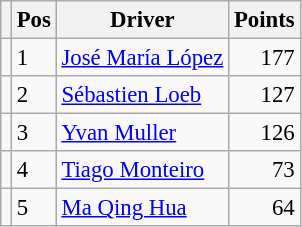<table class="wikitable" style="font-size: 95%;">
<tr>
<th></th>
<th>Pos</th>
<th>Driver</th>
<th>Points</th>
</tr>
<tr>
<td align="left"></td>
<td>1</td>
<td> <a href='#'>José María López</a></td>
<td align="right">177</td>
</tr>
<tr>
<td align="left"></td>
<td>2</td>
<td> <a href='#'>Sébastien Loeb</a></td>
<td align="right">127</td>
</tr>
<tr>
<td align="left"></td>
<td>3</td>
<td> <a href='#'>Yvan Muller</a></td>
<td align="right">126</td>
</tr>
<tr>
<td align="left"></td>
<td>4</td>
<td> <a href='#'>Tiago Monteiro</a></td>
<td align="right">73</td>
</tr>
<tr>
<td align="left"></td>
<td>5</td>
<td> <a href='#'>Ma Qing Hua</a></td>
<td align="right">64</td>
</tr>
</table>
